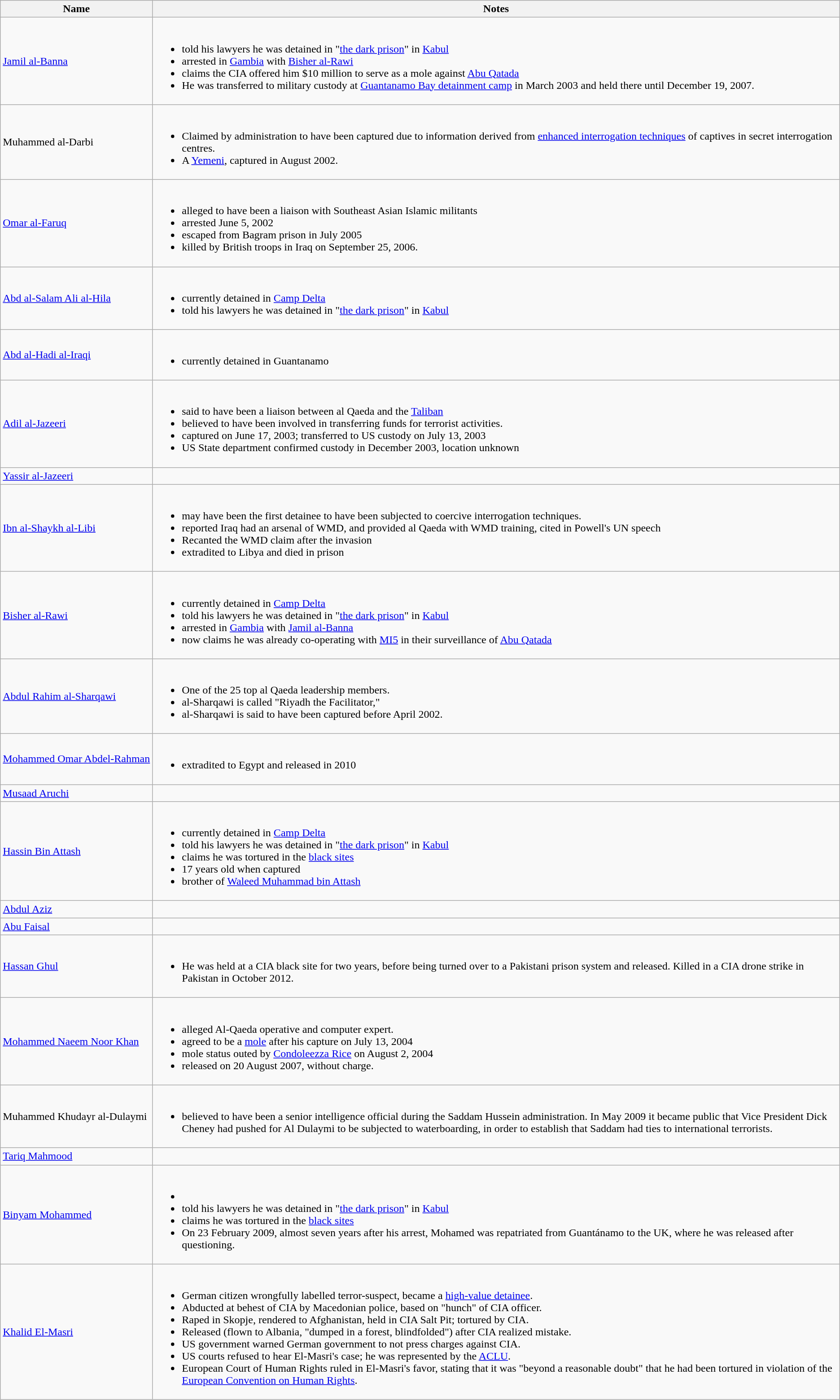<table class="wikitable">
<tr>
<th>Name</th>
<th>Notes</th>
</tr>
<tr>
<td><a href='#'>Jamil al-Banna</a></td>
<td><br><ul><li>told his lawyers he was detained in "<a href='#'>the dark prison</a>" in <a href='#'>Kabul</a></li><li>arrested in <a href='#'>Gambia</a> with <a href='#'>Bisher al-Rawi</a></li><li>claims the CIA offered him $10 million to serve as a mole against <a href='#'>Abu Qatada</a></li><li>He was transferred to military custody at <a href='#'>Guantanamo Bay detainment camp</a> in March 2003 and held there until December 19, 2007.</li></ul></td>
</tr>
<tr>
<td>Muhammed al-Darbi</td>
<td><br><ul><li>Claimed by administration to have been captured due to information derived from <a href='#'>enhanced interrogation techniques</a> of captives in secret interrogation centres.</li><li>A <a href='#'>Yemeni</a>, captured in August 2002.</li></ul></td>
</tr>
<tr>
<td><a href='#'>Omar al-Faruq</a></td>
<td><br><ul><li>alleged to have been a liaison with Southeast Asian Islamic militants</li><li>arrested June 5, 2002</li><li>escaped from Bagram prison in July 2005</li><li>killed by British troops in Iraq on September 25, 2006.</li></ul></td>
</tr>
<tr>
<td><a href='#'>Abd al-Salam Ali al-Hila</a></td>
<td><br><ul><li>currently detained in <a href='#'>Camp Delta</a></li><li>told his lawyers he was detained in "<a href='#'>the dark prison</a>" in <a href='#'>Kabul</a></li></ul></td>
</tr>
<tr>
<td><a href='#'>Abd al-Hadi al-Iraqi</a></td>
<td><br><ul><li>currently detained in Guantanamo</li></ul></td>
</tr>
<tr>
<td><a href='#'>Adil al-Jazeeri</a></td>
<td><br><ul><li>said to have been a liaison between al Qaeda and the <a href='#'>Taliban</a></li><li>believed to have been involved in transferring funds for terrorist activities.</li><li>captured on June 17, 2003; transferred to US custody on July 13, 2003</li><li>US State department confirmed custody in December 2003, location unknown</li></ul></td>
</tr>
<tr>
<td><a href='#'>Yassir al-Jazeeri</a></td>
</tr>
<tr>
<td><a href='#'>Ibn al-Shaykh al-Libi</a></td>
<td><br><ul><li>may have been the first detainee to have been subjected to coercive interrogation techniques.</li><li>reported Iraq had an arsenal of WMD, and provided al Qaeda with WMD training, cited in Powell's UN speech</li><li>Recanted the WMD claim after the invasion</li><li>extradited to Libya and died in prison</li></ul></td>
</tr>
<tr>
<td><a href='#'>Bisher al-Rawi</a></td>
<td><br><ul><li>currently detained in <a href='#'>Camp Delta</a></li><li>told his lawyers he was detained in "<a href='#'>the dark prison</a>" in <a href='#'>Kabul</a></li><li>arrested in <a href='#'>Gambia</a> with <a href='#'>Jamil al-Banna</a></li><li>now claims he was already co-operating with <a href='#'>MI5</a> in their surveillance of <a href='#'>Abu Qatada</a></li></ul></td>
</tr>
<tr>
<td><a href='#'>Abdul Rahim al-Sharqawi</a></td>
<td><br><ul><li>One of the 25 top al Qaeda leadership members.</li><li>al-Sharqawi is called "Riyadh the Facilitator,"</li><li>al-Sharqawi is said to have been captured before April 2002.</li></ul></td>
</tr>
<tr>
<td style="white-space:nowrap;"><a href='#'>Mohammed Omar Abdel-Rahman</a></td>
<td><br><ul><li>extradited to Egypt and released in 2010</li></ul></td>
</tr>
<tr>
<td><a href='#'>Musaad Aruchi</a></td>
<td></td>
</tr>
<tr>
<td><a href='#'>Hassin Bin Attash</a></td>
<td><br><ul><li>currently detained in <a href='#'>Camp Delta</a></li><li>told his lawyers he was detained in "<a href='#'>the dark prison</a>" in <a href='#'>Kabul</a></li><li>claims he was tortured in the <a href='#'>black sites</a></li><li>17 years old when captured</li><li>brother of <a href='#'>Waleed Muhammad bin Attash</a></li></ul></td>
</tr>
<tr>
<td><a href='#'>Abdul Aziz</a></td>
<td></td>
</tr>
<tr>
<td><a href='#'>Abu Faisal</a></td>
<td></td>
</tr>
<tr>
<td><a href='#'>Hassan Ghul</a></td>
<td><br><ul><li>He was held at a CIA black site for two years, before being turned over to a Pakistani prison system and released. Killed in a CIA drone strike in Pakistan in October 2012.</li></ul></td>
</tr>
<tr>
<td><a href='#'>Mohammed Naeem Noor Khan</a></td>
<td><br><ul><li>alleged Al-Qaeda operative and computer expert.</li><li>agreed to be a <a href='#'>mole</a> after his capture on July 13, 2004</li><li>mole status outed by <a href='#'>Condoleezza Rice</a> on August 2, 2004</li><li>released on 20 August 2007, without charge.</li></ul></td>
</tr>
<tr>
<td>Muhammed Khudayr al-Dulaymi</td>
<td><br><ul><li>believed to have been a senior intelligence official during the Saddam Hussein administration. In May 2009 it became public that Vice President Dick Cheney had pushed for Al Dulaymi to be subjected to waterboarding, in order to establish that Saddam had ties to international terrorists.</li></ul></td>
</tr>
<tr>
<td><a href='#'>Tariq Mahmood</a></td>
</tr>
<tr>
<td><a href='#'>Binyam Mohammed</a></td>
<td><br><ul><li></li><li>told his lawyers he was detained in "<a href='#'>the dark prison</a>" in <a href='#'>Kabul</a></li><li>claims he was tortured in the <a href='#'>black sites</a></li><li>On 23 February 2009, almost seven years after his arrest, Mohamed was repatriated from Guantánamo to the UK, where he was released after questioning.</li></ul></td>
</tr>
<tr>
<td><a href='#'>Khalid El-Masri</a></td>
<td><br><ul><li>German citizen wrongfully labelled terror-suspect, became a <a href='#'>high-value detainee</a>.</li><li>Abducted at behest of CIA by Macedonian police, based on "hunch" of CIA officer.</li><li>Raped in Skopje, rendered to Afghanistan, held in CIA Salt Pit; tortured by CIA.</li><li>Released (flown to Albania, "dumped in a forest, blindfolded") after CIA realized mistake.</li><li>US government warned German government to not press charges against CIA.</li><li>US courts refused to hear El-Masri's case; he was represented by the <a href='#'>ACLU</a>.</li><li>European Court of Human Rights ruled in El-Masri's favor, stating that it was "beyond a reasonable doubt" that he had been tortured in violation of the <a href='#'>European Convention on Human Rights</a>.</li></ul></td>
</tr>
</table>
